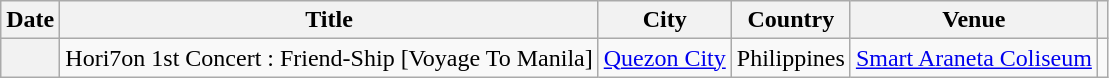<table class="wikitable sortable plainrowheaders">
<tr>
<th>Date</th>
<th>Title</th>
<th>City</th>
<th>Country</th>
<th>Venue</th>
<th class="unsortable" scope="col"></th>
</tr>
<tr>
<th scope="row" style="text-align:center;"></th>
<td>Hori7on 1st Concert : Friend-Ship [Voyage To Manila]</td>
<td><a href='#'>Quezon City</a></td>
<td>Philippines</td>
<td><a href='#'>Smart Araneta Coliseum</a></td>
<td style="text-align:center"></td>
</tr>
</table>
